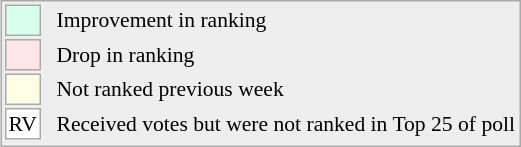<table align=right style="font-size:90%; border:1px solid #aaaaaa; white-space:nowrap; background:#eeeeee;">
<tr>
<td style="background:#d8ffeb; width:20px; border:1px solid #aaaaaa;"> </td>
<td rowspan=5> </td>
<td>Improvement in ranking</td>
</tr>
<tr>
<td style="background:#ffe6e6; width:20px; border:1px solid #aaaaaa;"> </td>
<td>Drop in ranking</td>
</tr>
<tr>
<td style="background:#ffffe6; width:20px; border:1px solid #aaaaaa;"> </td>
<td>Not ranked previous week</td>
</tr>
<tr>
<td align=center style="width:20px; border:1px solid #aaaaaa; background:white;">RV</td>
<td>Received votes but were not ranked in Top 25 of poll</td>
</tr>
<tr>
</tr>
</table>
